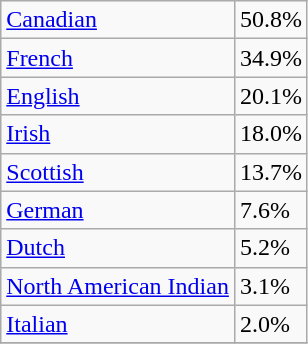<table class="wikitable">
<tr>
<td><a href='#'>Canadian</a></td>
<td>50.8%</td>
</tr>
<tr>
<td><a href='#'>French</a></td>
<td>34.9%</td>
</tr>
<tr>
<td><a href='#'>English</a></td>
<td>20.1%</td>
</tr>
<tr>
<td><a href='#'>Irish</a></td>
<td>18.0%</td>
</tr>
<tr>
<td><a href='#'>Scottish</a></td>
<td>13.7%</td>
</tr>
<tr>
<td><a href='#'>German</a></td>
<td>7.6%</td>
</tr>
<tr>
<td><a href='#'>Dutch</a></td>
<td>5.2%</td>
</tr>
<tr>
<td><a href='#'>North American Indian</a></td>
<td>3.1%</td>
</tr>
<tr>
<td><a href='#'>Italian</a></td>
<td>2.0%</td>
</tr>
<tr>
</tr>
</table>
